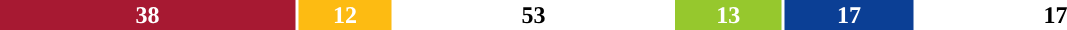<table style="width:50em; font-weight:bold; text-align:center">
<tr>
<td style="background:#a71932; width:25%; color:white;">38</td>
<td style="background:#fdbb12; width:8%; color:white;">12</td>
<td style="background:">53</td>
<td style="background:#96C82D; width:9%; color:white;">13</td>
<td style="background:#0b3f95; width:11%; color:white;">17</td>
<td style="background:">17</td>
</tr>
<tr>
<td><a href='#'></a></td>
<td><a href='#'></a></td>
<td><a href='#'></a></td>
<td><a href='#'></a></td>
<td><a href='#'></a></td>
<td><a href='#'></a></td>
</tr>
</table>
